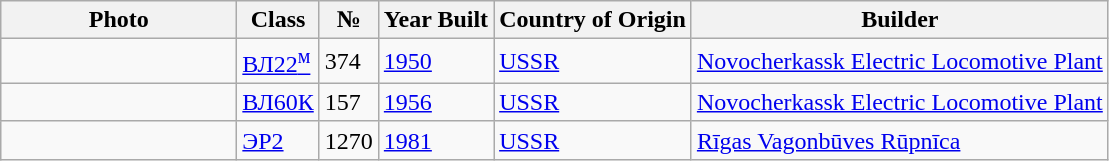<table class="wikitable   wide">
<tr>
<th width=150px class="unsortable">Photo</th>
<th>Class</th>
<th>№</th>
<th>Year Built</th>
<th>Country of Origin</th>
<th>Builder</th>
</tr>
<tr>
<td></td>
<td><a href='#'>ВЛ22<sup>м</sup></a></td>
<td>374</td>
<td><a href='#'>1950</a></td>
<td><a href='#'>USSR</a></td>
<td><a href='#'>Novocherkassk Electric Locomotive Plant</a></td>
</tr>
<tr>
<td></td>
<td><a href='#'>ВЛ60К</a></td>
<td>157</td>
<td><a href='#'>1956</a></td>
<td><a href='#'>USSR</a></td>
<td><a href='#'>Novocherkassk Electric Locomotive Plant</a></td>
</tr>
<tr>
<td></td>
<td><a href='#'>ЭР2</a></td>
<td>1270</td>
<td><a href='#'>1981</a></td>
<td><a href='#'>USSR</a></td>
<td><a href='#'>Rīgas Vagonbūves Rūpnīca</a></td>
</tr>
</table>
